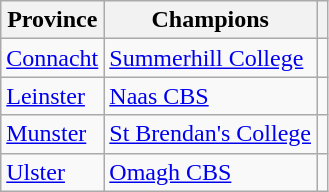<table class="wikitable">
<tr>
<th>Province</th>
<th>Champions</th>
<th></th>
</tr>
<tr>
<td><a href='#'>Connacht</a></td>
<td><a href='#'>Summerhill College</a></td>
<td></td>
</tr>
<tr>
<td><a href='#'>Leinster</a></td>
<td><a href='#'>Naas CBS</a></td>
<td></td>
</tr>
<tr>
<td><a href='#'>Munster</a></td>
<td><a href='#'>St Brendan's College</a></td>
<td></td>
</tr>
<tr>
<td><a href='#'>Ulster</a></td>
<td><a href='#'>Omagh CBS</a></td>
<td></td>
</tr>
</table>
